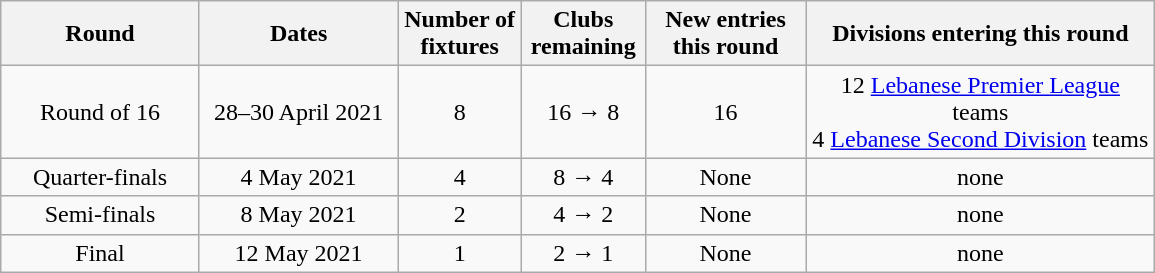<table class="wikitable plainrowheaders" style="text-align:center">
<tr>
<th scope="col" style="width:125px">Round</th>
<th scope="col" style="width:125px">Dates</th>
<th scope="col" style="width:75px">Number of fixtures</th>
<th scope="col" style="width:75px">Clubs remaining</th>
<th scope="col" style="width:100px">New entries this round</th>
<th scope="col" style="width:225px">Divisions entering this round</th>
</tr>
<tr>
<td>Round of 16</td>
<td>28–30 April 2021</td>
<td>8</td>
<td>16 → 8</td>
<td>16</td>
<td>12 <a href='#'>Lebanese Premier League</a> teams<br>4 <a href='#'>Lebanese Second Division</a> teams</td>
</tr>
<tr>
<td>Quarter-finals</td>
<td>4 May 2021</td>
<td>4</td>
<td>8 → 4</td>
<td>None</td>
<td>none</td>
</tr>
<tr>
<td>Semi-finals</td>
<td>8 May 2021</td>
<td>2</td>
<td>4 → 2</td>
<td>None</td>
<td>none</td>
</tr>
<tr>
<td>Final</td>
<td>12 May 2021</td>
<td>1</td>
<td>2 → 1</td>
<td>None</td>
<td>none</td>
</tr>
</table>
